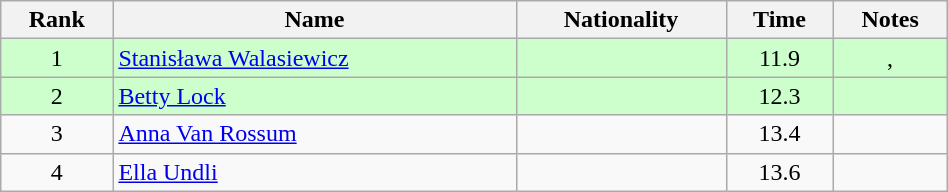<table class="wikitable sortable" style="text-align:center;width: 50%">
<tr>
<th>Rank</th>
<th>Name</th>
<th>Nationality</th>
<th>Time</th>
<th>Notes</th>
</tr>
<tr bgcolor=ccffcc>
<td>1</td>
<td align=left><a href='#'>Stanisława Walasiewicz</a></td>
<td align=left></td>
<td>11.9</td>
<td>, </td>
</tr>
<tr bgcolor=ccffcc>
<td>2</td>
<td align=left><a href='#'>Betty Lock</a></td>
<td align=left></td>
<td>12.3</td>
<td></td>
</tr>
<tr>
<td>3</td>
<td align=left><a href='#'>Anna Van Rossum</a></td>
<td align=left></td>
<td>13.4</td>
<td></td>
</tr>
<tr>
<td>4</td>
<td align=left><a href='#'>Ella Undli</a></td>
<td align=left></td>
<td>13.6</td>
<td></td>
</tr>
</table>
